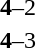<table style="text-align:center">
<tr>
<th width=223></th>
<th width=100></th>
<th width=223></th>
</tr>
<tr>
<td align=right><strong></strong></td>
<td><strong>4</strong>–2</td>
<td align=left></td>
</tr>
<tr>
<td align=right><strong></strong></td>
<td><strong>4</strong>–3</td>
<td align=left></td>
</tr>
</table>
